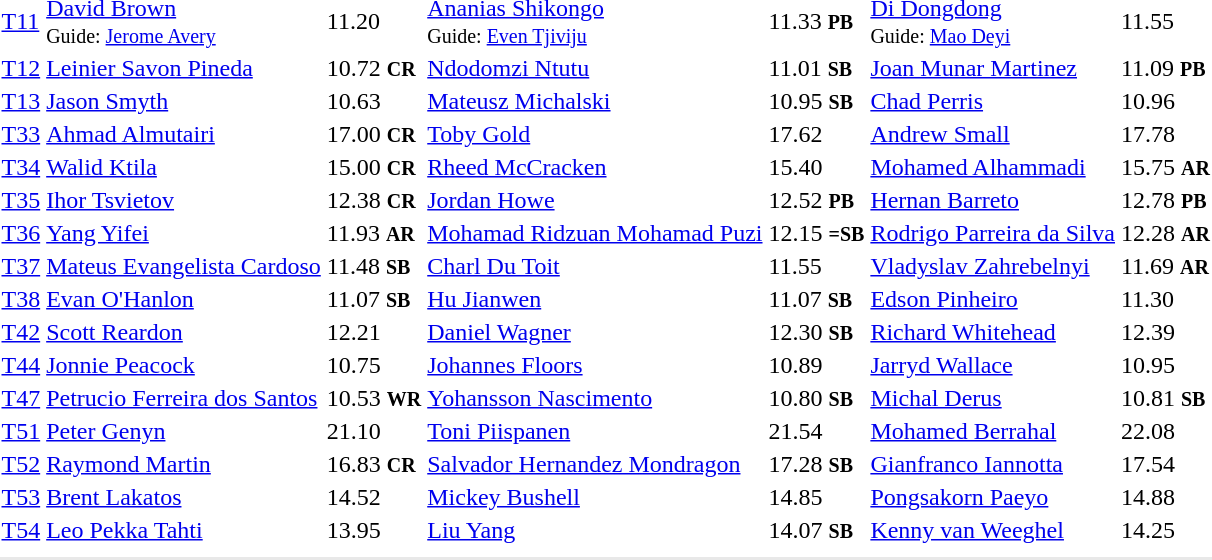<table>
<tr>
<td><a href='#'>T11</a></td>
<td><a href='#'>David Brown</a><br><small>Guide: <a href='#'>Jerome Avery</a></small><br></td>
<td>11.20</td>
<td><a href='#'>Ananias Shikongo</a><br><small>Guide: <a href='#'>Even Tjiviju</a></small><br></td>
<td>11.33 <small><strong>PB</strong></small></td>
<td><a href='#'>Di Dongdong</a><br><small>Guide: <a href='#'>Mao Deyi</a></small><br></td>
<td>11.55</td>
</tr>
<tr>
<td><a href='#'>T12</a></td>
<td><a href='#'>Leinier Savon Pineda</a><br></td>
<td>10.72 <small><strong>CR</strong></small></td>
<td><a href='#'>Ndodomzi Ntutu</a><br></td>
<td>11.01 <small><strong>SB</strong></small></td>
<td><a href='#'>Joan Munar Martinez</a><br></td>
<td>11.09 <small><strong>PB</strong></small></td>
</tr>
<tr>
<td><a href='#'>T13</a></td>
<td><a href='#'>Jason Smyth</a><br></td>
<td>10.63</td>
<td><a href='#'>Mateusz Michalski</a><br></td>
<td>10.95 <small><strong>SB</strong></small></td>
<td><a href='#'>Chad Perris</a><br></td>
<td>10.96</td>
</tr>
<tr>
<td><a href='#'>T33</a></td>
<td><a href='#'>Ahmad Almutairi</a><br></td>
<td>17.00 <small><strong>CR</strong></small></td>
<td><a href='#'>Toby Gold</a><br></td>
<td>17.62</td>
<td><a href='#'>Andrew Small</a><br></td>
<td>17.78</td>
</tr>
<tr>
<td><a href='#'>T34</a></td>
<td><a href='#'>Walid Ktila</a><br></td>
<td>15.00 <small><strong>CR</strong></small></td>
<td><a href='#'>Rheed McCracken</a><br></td>
<td>15.40</td>
<td><a href='#'>Mohamed Alhammadi</a><br></td>
<td>15.75 <small><strong>AR</strong></small></td>
</tr>
<tr>
<td><a href='#'>T35</a></td>
<td><a href='#'>Ihor Tsvietov</a><br></td>
<td>12.38 <small><strong>CR</strong></small></td>
<td><a href='#'>Jordan Howe</a><br></td>
<td>12.52 <small><strong>PB</strong></small></td>
<td><a href='#'>Hernan Barreto</a><br></td>
<td>12.78 <small><strong>PB</strong></small></td>
</tr>
<tr>
<td><a href='#'>T36</a></td>
<td><a href='#'>Yang Yifei</a><br></td>
<td>11.93 <small><strong>AR</strong></small></td>
<td><a href='#'>Mohamad Ridzuan Mohamad Puzi</a><br></td>
<td>12.15 <small><strong>=SB</strong></small></td>
<td><a href='#'>Rodrigo Parreira da Silva</a><br></td>
<td>12.28 <small><strong>AR</strong></small></td>
</tr>
<tr>
<td><a href='#'>T37</a></td>
<td><a href='#'>Mateus Evangelista Cardoso</a><br></td>
<td>11.48 <small><strong>SB</strong></small></td>
<td><a href='#'>Charl Du Toit</a><br></td>
<td>11.55</td>
<td><a href='#'>Vladyslav Zahrebelnyi</a><br></td>
<td>11.69 <small><strong>AR</strong></small></td>
</tr>
<tr>
<td><a href='#'>T38</a></td>
<td><a href='#'>Evan O'Hanlon</a><br></td>
<td>11.07 <small><strong>SB</strong></small></td>
<td><a href='#'>Hu Jianwen</a><br></td>
<td>11.07 <small><strong>SB</strong></small></td>
<td><a href='#'>Edson Pinheiro</a><br></td>
<td>11.30</td>
</tr>
<tr>
<td><a href='#'>T42</a></td>
<td><a href='#'>Scott Reardon</a><br></td>
<td>12.21</td>
<td><a href='#'>Daniel Wagner</a><br></td>
<td>12.30 <small><strong>SB</strong></small></td>
<td><a href='#'>Richard Whitehead</a><br></td>
<td>12.39</td>
</tr>
<tr>
<td><a href='#'>T44</a></td>
<td><a href='#'>Jonnie Peacock</a><br></td>
<td>10.75</td>
<td><a href='#'>Johannes Floors</a><br></td>
<td>10.89</td>
<td><a href='#'>Jarryd Wallace</a><br></td>
<td>10.95</td>
</tr>
<tr>
<td><a href='#'>T47</a></td>
<td><a href='#'>Petrucio Ferreira dos Santos</a><br></td>
<td>10.53 <small><strong>WR</strong></small></td>
<td><a href='#'>Yohansson Nascimento</a><br></td>
<td>10.80 <small><strong>SB</strong></small></td>
<td><a href='#'>Michal Derus</a><br></td>
<td>10.81 <small><strong>SB</strong></small></td>
</tr>
<tr>
<td><a href='#'>T51</a></td>
<td><a href='#'>Peter Genyn</a><br></td>
<td>21.10</td>
<td><a href='#'>Toni Piispanen</a><br></td>
<td>21.54</td>
<td><a href='#'>Mohamed Berrahal</a><br></td>
<td>22.08</td>
</tr>
<tr>
<td><a href='#'>T52</a></td>
<td><a href='#'>Raymond Martin</a><br></td>
<td>16.83 <small><strong>CR</strong></small></td>
<td><a href='#'>Salvador Hernandez Mondragon</a><br></td>
<td>17.28 <small><strong>SB</strong></small></td>
<td><a href='#'>Gianfranco Iannotta</a><br></td>
<td>17.54</td>
</tr>
<tr>
<td><a href='#'>T53</a></td>
<td><a href='#'>Brent Lakatos</a><br></td>
<td>14.52</td>
<td><a href='#'>Mickey Bushell</a><br></td>
<td>14.85</td>
<td><a href='#'>Pongsakorn Paeyo</a><br></td>
<td>14.88</td>
</tr>
<tr>
<td><a href='#'>T54</a></td>
<td><a href='#'>Leo Pekka Tahti</a><br></td>
<td>13.95</td>
<td><a href='#'>Liu Yang</a><br></td>
<td>14.07 <small><strong>SB</strong></small></td>
<td><a href='#'>Kenny van Weeghel</a><br></td>
<td>14.25</td>
</tr>
<tr>
<td colspan=7></td>
</tr>
<tr>
</tr>
<tr bgcolor= e8e8e8>
<td colspan=7></td>
</tr>
</table>
